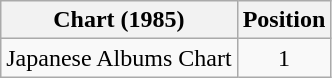<table class="wikitable" style="text-align:center">
<tr>
<th>Chart (1985)</th>
<th>Position</th>
</tr>
<tr>
<td align="left">Japanese Albums Chart</td>
<td>1</td>
</tr>
</table>
